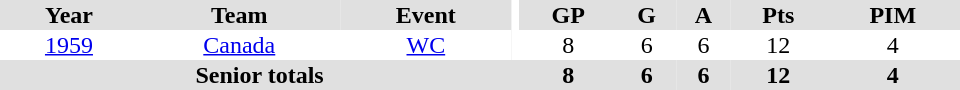<table border="0" cellpadding="1" cellspacing="0" ID="Table3" style="text-align:center; width:40em">
<tr bgcolor="#e0e0e0">
<th>Year</th>
<th>Team</th>
<th>Event</th>
<th rowspan="102" bgcolor="#ffffff"></th>
<th>GP</th>
<th>G</th>
<th>A</th>
<th>Pts</th>
<th>PIM</th>
</tr>
<tr>
<td><a href='#'>1959</a></td>
<td><a href='#'>Canada</a></td>
<td><a href='#'>WC</a></td>
<td>8</td>
<td>6</td>
<td>6</td>
<td>12</td>
<td>4</td>
</tr>
<tr bgcolor="#e0e0e0">
<th colspan="4">Senior totals</th>
<th>8</th>
<th>6</th>
<th>6</th>
<th>12</th>
<th>4</th>
</tr>
</table>
